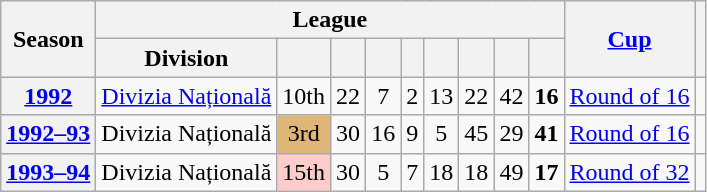<table class="wikitable plainrowheaders" style="text-align: center;">
<tr>
<th rowspan=2 scope=col>Season</th>
<th colspan=9>League</th>
<th rowspan=2 scope=col><a href='#'>Cup</a></th>
<th rowspan=2 scope=col></th>
</tr>
<tr>
<th scope=col>Division</th>
<th scope=col></th>
<th scope=col></th>
<th scope=col></th>
<th scope=col></th>
<th scope=col></th>
<th scope=col></th>
<th scope=col></th>
<th scope=col></th>
</tr>
<tr>
<th scope="row"><a href='#'>1992</a></th>
<td><a href='#'>Divizia Națională</a></td>
<td>10th</td>
<td>22</td>
<td>7</td>
<td>2</td>
<td>13</td>
<td>22</td>
<td>42</td>
<td><strong>16</strong></td>
<td><a href='#'>Round of 16</a></td>
<td></td>
</tr>
<tr>
<th scope="row"><a href='#'>1992–93</a></th>
<td>Divizia Națională</td>
<td bgcolor="#deb678">3rd</td>
<td>30</td>
<td>16</td>
<td>9</td>
<td>5</td>
<td>45</td>
<td>29</td>
<td><strong>41</strong></td>
<td><a href='#'>Round of 16</a></td>
<td></td>
</tr>
<tr>
<th scope="row"><a href='#'>1993–94</a></th>
<td>Divizia Națională</td>
<td bgcolor="#FFCCCC"> 15th</td>
<td>30</td>
<td>5</td>
<td>7</td>
<td>18</td>
<td>18</td>
<td>49</td>
<td><strong>17</strong></td>
<td><a href='#'>Round of 32</a></td>
<td></td>
</tr>
</table>
